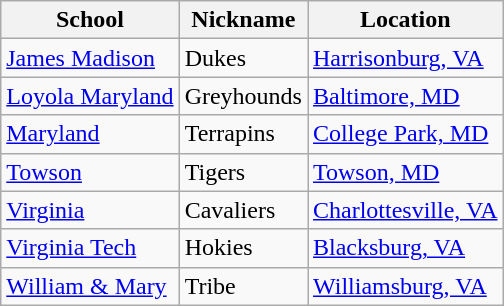<table class="wikitable sortable">
<tr>
<th>School</th>
<th>Nickname</th>
<th>Location</th>
</tr>
<tr>
<td><a href='#'>James Madison</a></td>
<td>Dukes</td>
<td><a href='#'>Harrisonburg, VA</a></td>
</tr>
<tr>
<td><a href='#'>Loyola Maryland</a></td>
<td>Greyhounds</td>
<td><a href='#'>Baltimore, MD</a></td>
</tr>
<tr>
<td><a href='#'>Maryland</a></td>
<td>Terrapins</td>
<td><a href='#'>College Park, MD</a></td>
</tr>
<tr>
<td><a href='#'>Towson</a></td>
<td>Tigers</td>
<td><a href='#'>Towson, MD</a></td>
</tr>
<tr>
<td><a href='#'>Virginia</a></td>
<td>Cavaliers</td>
<td><a href='#'>Charlottesville, VA</a></td>
</tr>
<tr>
<td><a href='#'>Virginia Tech</a></td>
<td>Hokies</td>
<td><a href='#'>Blacksburg, VA</a></td>
</tr>
<tr>
<td><a href='#'>William & Mary</a></td>
<td>Tribe</td>
<td><a href='#'>Williamsburg, VA</a></td>
</tr>
</table>
